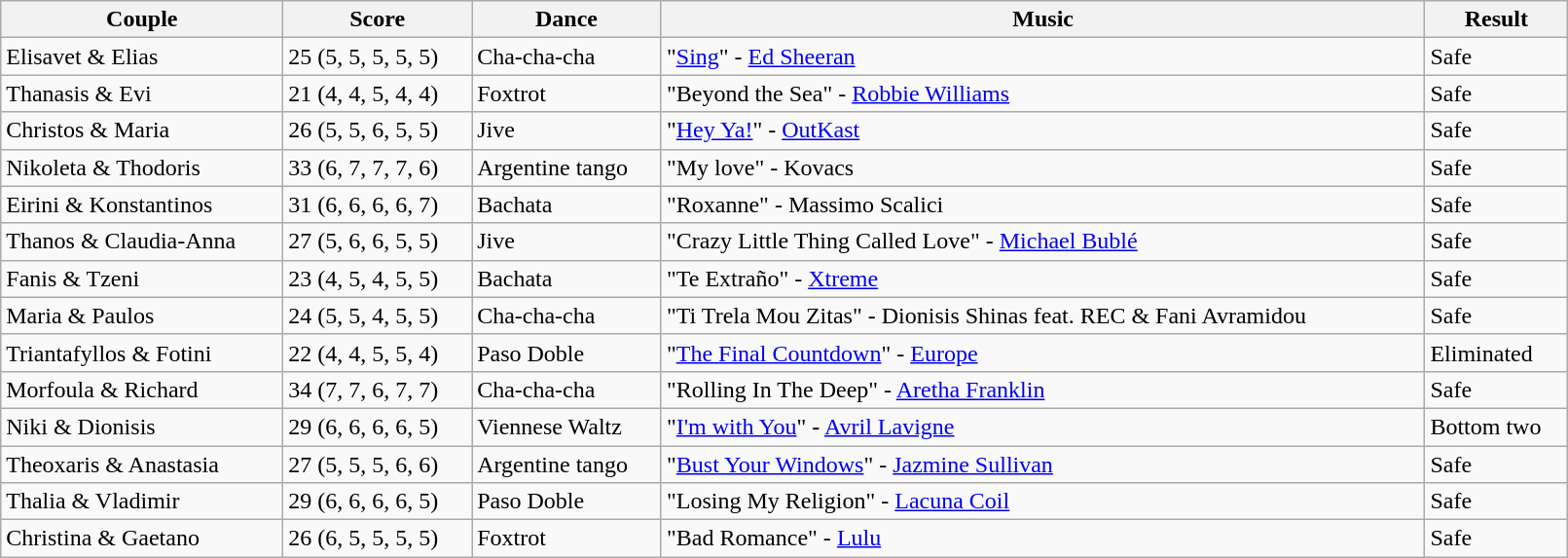<table class="wikitable sortable" style="width:85%;">
<tr>
<th>Couple</th>
<th>Score</th>
<th>Dance</th>
<th>Music</th>
<th>Result</th>
</tr>
<tr>
<td>Elisavet & Elias</td>
<td>25 (5, 5, 5, 5, 5)</td>
<td>Cha-cha-cha</td>
<td>"<a href='#'>Sing</a>" - <a href='#'>Ed Sheeran</a></td>
<td>Safe</td>
</tr>
<tr>
<td>Thanasis & Evi</td>
<td>21 (4, 4, 5, 4, 4)</td>
<td>Foxtrot</td>
<td>"Beyond the Sea" - <a href='#'>Robbie Williams</a></td>
<td>Safe</td>
</tr>
<tr>
<td>Christos & Maria</td>
<td>26 (5, 5, 6, 5, 5)</td>
<td>Jive</td>
<td>"<a href='#'>Hey Ya!</a>" - <a href='#'>OutKast</a></td>
<td>Safe</td>
</tr>
<tr>
<td>Nikoleta & Thodoris</td>
<td>33 (6, 7, 7, 7, 6)</td>
<td>Argentine tango</td>
<td>"My love" - Kovacs</td>
<td>Safe</td>
</tr>
<tr>
<td>Eirini & Konstantinos</td>
<td>31 (6, 6, 6, 6, 7)</td>
<td>Bachata</td>
<td>"Roxanne" - Massimo Scalici</td>
<td>Safe</td>
</tr>
<tr>
<td>Thanos & Claudia-Anna</td>
<td>27 (5, 6, 6, 5, 5)</td>
<td>Jive</td>
<td>"Crazy Little Thing Called Love" - <a href='#'>Michael Bublé</a></td>
<td>Safe</td>
</tr>
<tr>
<td>Fanis & Tzeni</td>
<td>23 (4, 5, 4, 5, 5)</td>
<td>Bachata</td>
<td>"Te Extraño" - <a href='#'>Xtreme</a></td>
<td>Safe</td>
</tr>
<tr>
<td>Maria & Paulos</td>
<td>24 (5, 5, 4, 5, 5)</td>
<td>Cha-cha-cha</td>
<td>"Ti Trela Mou Zitas" - Dionisis Shinas feat. REC & Fani Avramidou</td>
<td>Safe</td>
</tr>
<tr>
<td>Triantafyllos & Fotini</td>
<td>22 (4, 4, 5, 5, 4)</td>
<td>Paso Doble</td>
<td>"<a href='#'>The Final Countdown</a>" - <a href='#'>Europe</a></td>
<td>Eliminated</td>
</tr>
<tr>
<td>Morfoula & Richard</td>
<td>34 (7, 7, 6, 7, 7)</td>
<td>Cha-cha-cha</td>
<td>"Rolling In The Deep" - <a href='#'>Aretha Franklin</a></td>
<td>Safe</td>
</tr>
<tr>
<td>Niki & Dionisis</td>
<td>29 (6, 6, 6, 6, 5)</td>
<td>Viennese Waltz</td>
<td>"<a href='#'>I'm with You</a>" - <a href='#'>Avril Lavigne</a></td>
<td>Bottom two</td>
</tr>
<tr>
<td>Theoxaris & Anastasia</td>
<td>27 (5, 5, 5, 6, 6)</td>
<td>Argentine tango</td>
<td>"<a href='#'>Bust Your Windows</a>" - <a href='#'>Jazmine Sullivan</a></td>
<td>Safe</td>
</tr>
<tr>
<td>Thalia & Vladimir</td>
<td>29 (6, 6, 6, 6, 5)</td>
<td>Paso Doble</td>
<td>"Losing My Religion" - <a href='#'>Lacuna Coil</a></td>
<td>Safe</td>
</tr>
<tr>
<td>Christina & Gaetano</td>
<td>26 (6, 5, 5, 5, 5)</td>
<td>Foxtrot</td>
<td>"Bad Romance" - <a href='#'>Lulu</a></td>
<td>Safe</td>
</tr>
</table>
